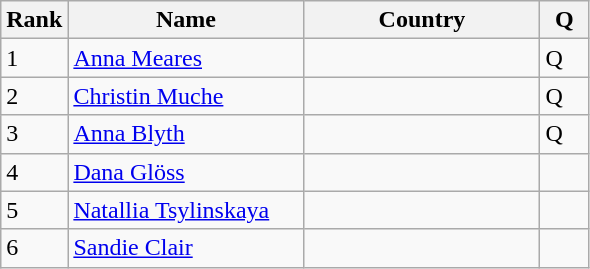<table class="wikitable">
<tr>
<th width=20>Rank</th>
<th width=150>Name</th>
<th width=150>Country</th>
<th width=25>Q</th>
</tr>
<tr>
<td>1</td>
<td><a href='#'>Anna Meares</a></td>
<td></td>
<td>Q</td>
</tr>
<tr>
<td>2</td>
<td><a href='#'>Christin Muche</a></td>
<td></td>
<td>Q</td>
</tr>
<tr>
<td>3</td>
<td><a href='#'>Anna Blyth</a></td>
<td></td>
<td>Q</td>
</tr>
<tr>
<td>4</td>
<td><a href='#'>Dana Glöss</a></td>
<td></td>
<td></td>
</tr>
<tr>
<td>5</td>
<td><a href='#'>Natallia Tsylinskaya</a></td>
<td></td>
<td></td>
</tr>
<tr>
<td>6</td>
<td><a href='#'>Sandie Clair</a></td>
<td></td>
<td></td>
</tr>
</table>
